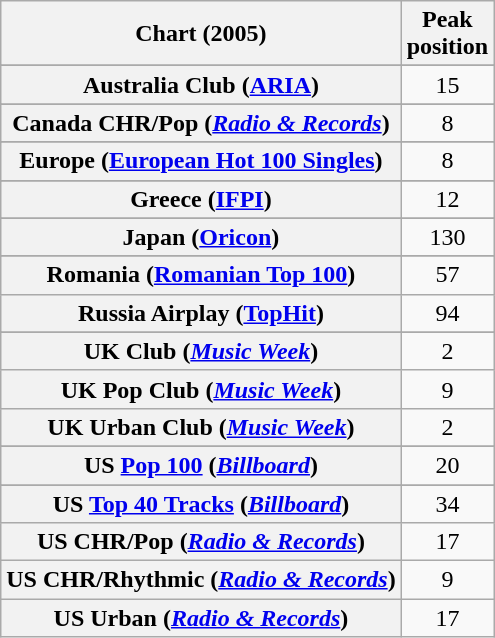<table class="wikitable sortable plainrowheaders" style="text-align:center">
<tr>
<th>Chart (2005)</th>
<th>Peak<br>position</th>
</tr>
<tr>
</tr>
<tr>
<th scope="row">Australia Club (<a href='#'>ARIA</a>)</th>
<td>15</td>
</tr>
<tr>
</tr>
<tr>
</tr>
<tr>
</tr>
<tr>
</tr>
<tr>
<th scope="row">Canada CHR/Pop (<em><a href='#'>Radio & Records</a></em>)</th>
<td>8</td>
</tr>
<tr>
</tr>
<tr>
<th scope="row">Europe (<a href='#'>European Hot 100 Singles</a>)</th>
<td>8</td>
</tr>
<tr>
</tr>
<tr>
</tr>
<tr>
<th scope="row">Greece (<a href='#'>IFPI</a>)</th>
<td align="center">12</td>
</tr>
<tr>
</tr>
<tr>
</tr>
<tr>
</tr>
<tr>
</tr>
<tr>
<th scope="row">Japan (<a href='#'>Oricon</a>)</th>
<td align="center">130</td>
</tr>
<tr>
</tr>
<tr>
</tr>
<tr>
</tr>
<tr>
</tr>
<tr>
<th scope="row">Romania (<a href='#'>Romanian Top 100</a>)</th>
<td>57</td>
</tr>
<tr>
<th scope="row">Russia Airplay (<a href='#'>TopHit</a>)</th>
<td>94</td>
</tr>
<tr>
</tr>
<tr>
</tr>
<tr>
</tr>
<tr>
</tr>
<tr>
</tr>
<tr>
<th scope="row">UK Club (<em><a href='#'>Music Week</a></em>)<br></th>
<td>2</td>
</tr>
<tr>
<th scope="row">UK Pop Club (<em><a href='#'>Music Week</a></em>)<br></th>
<td>9</td>
</tr>
<tr>
<th scope="row">UK Urban Club (<em><a href='#'>Music Week</a></em>)</th>
<td>2</td>
</tr>
<tr>
</tr>
<tr>
</tr>
<tr>
</tr>
<tr>
</tr>
<tr>
</tr>
<tr>
</tr>
<tr>
<th scope="row">US <a href='#'>Pop 100</a> (<em><a href='#'>Billboard</a></em>)</th>
<td align="center">20</td>
</tr>
<tr>
</tr>
<tr>
<th scope="row">US <a href='#'>Top 40 Tracks</a> (<em><a href='#'>Billboard</a></em>)</th>
<td>34</td>
</tr>
<tr>
<th scope="row">US CHR/Pop (<em><a href='#'>Radio & Records</a></em>)</th>
<td>17</td>
</tr>
<tr>
<th scope="row">US CHR/Rhythmic (<em><a href='#'>Radio & Records</a></em>)</th>
<td>9</td>
</tr>
<tr>
<th scope="row">US Urban (<em><a href='#'>Radio & Records</a></em>)</th>
<td>17</td>
</tr>
</table>
